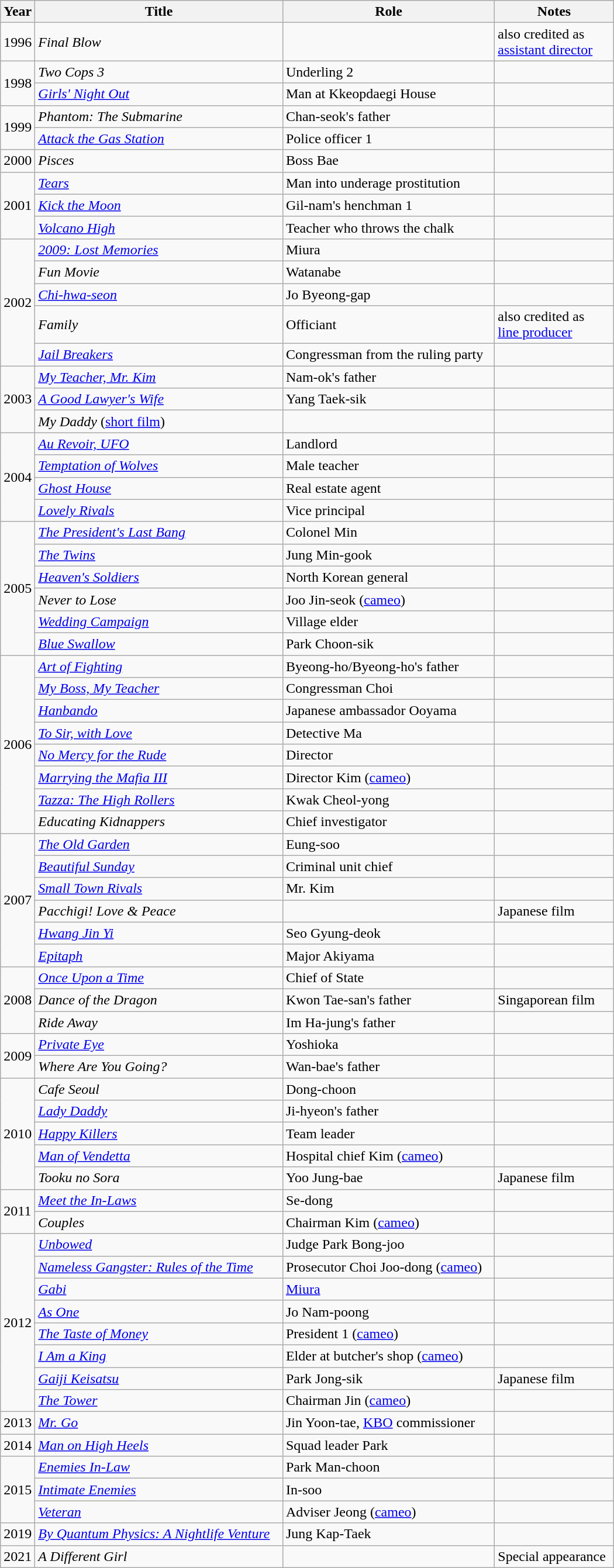<table class="wikitable" style="width:700px">
<tr>
<th width=10>Year</th>
<th>Title</th>
<th>Role</th>
<th>Notes</th>
</tr>
<tr>
<td>1996</td>
<td><em>Final Blow</em></td>
<td></td>
<td>also credited as <br> <a href='#'>assistant director</a></td>
</tr>
<tr>
<td rowspan=2>1998</td>
<td><em>Two Cops 3</em></td>
<td>Underling 2</td>
<td></td>
</tr>
<tr>
<td><em><a href='#'>Girls' Night Out</a></em></td>
<td>Man at Kkeopdaegi House</td>
<td></td>
</tr>
<tr>
<td rowspan=2>1999</td>
<td><em>Phantom: The Submarine</em></td>
<td>Chan-seok's father</td>
<td></td>
</tr>
<tr>
<td><em><a href='#'>Attack the Gas Station</a></em></td>
<td>Police officer 1</td>
<td></td>
</tr>
<tr>
<td>2000</td>
<td><em>Pisces</em></td>
<td>Boss Bae</td>
<td></td>
</tr>
<tr>
<td rowspan=3>2001</td>
<td><em><a href='#'>Tears</a></em></td>
<td>Man into underage prostitution</td>
<td></td>
</tr>
<tr>
<td><em><a href='#'>Kick the Moon</a></em></td>
<td>Gil-nam's henchman 1</td>
<td></td>
</tr>
<tr>
<td><em><a href='#'>Volcano High</a></em></td>
<td>Teacher who throws the chalk</td>
<td></td>
</tr>
<tr>
<td rowspan=5>2002</td>
<td><em><a href='#'>2009: Lost Memories</a></em></td>
<td>Miura</td>
<td></td>
</tr>
<tr>
<td><em>Fun Movie</em></td>
<td>Watanabe</td>
<td></td>
</tr>
<tr>
<td><em><a href='#'>Chi-hwa-seon</a></em></td>
<td>Jo Byeong-gap</td>
<td></td>
</tr>
<tr>
<td><em>Family</em></td>
<td>Officiant</td>
<td>also credited as <br> <a href='#'>line producer</a></td>
</tr>
<tr>
<td><em><a href='#'>Jail Breakers</a></em></td>
<td>Congressman from the ruling party</td>
<td></td>
</tr>
<tr>
<td rowspan=3>2003</td>
<td><em><a href='#'>My Teacher, Mr. Kim</a></em></td>
<td>Nam-ok's father</td>
<td></td>
</tr>
<tr>
<td><em><a href='#'>A Good Lawyer's Wife</a></em></td>
<td>Yang Taek-sik</td>
<td></td>
</tr>
<tr>
<td><em>My Daddy</em> (<a href='#'>short film</a>)</td>
<td></td>
<td></td>
</tr>
<tr>
<td rowspan=4>2004</td>
<td><em><a href='#'>Au Revoir, UFO</a></em></td>
<td>Landlord</td>
<td></td>
</tr>
<tr>
<td><em><a href='#'>Temptation of Wolves</a></em></td>
<td>Male teacher</td>
<td></td>
</tr>
<tr>
<td><em><a href='#'>Ghost House</a></em></td>
<td>Real estate agent</td>
<td></td>
</tr>
<tr>
<td><em><a href='#'>Lovely Rivals</a></em></td>
<td>Vice principal</td>
<td></td>
</tr>
<tr>
<td rowspan=6>2005</td>
<td><em><a href='#'>The President's Last Bang</a></em></td>
<td>Colonel Min</td>
<td></td>
</tr>
<tr>
<td><em><a href='#'>The Twins</a></em></td>
<td>Jung Min-gook</td>
<td></td>
</tr>
<tr>
<td><em><a href='#'>Heaven's Soldiers</a></em></td>
<td>North Korean general</td>
<td></td>
</tr>
<tr>
<td><em>Never to Lose</em></td>
<td>Joo Jin-seok (<a href='#'>cameo</a>)</td>
<td></td>
</tr>
<tr>
<td><em><a href='#'>Wedding Campaign</a></em></td>
<td>Village elder</td>
<td></td>
</tr>
<tr>
<td><em><a href='#'>Blue Swallow</a></em></td>
<td>Park Choon-sik</td>
<td></td>
</tr>
<tr>
<td rowspan=8>2006</td>
<td><em><a href='#'>Art of Fighting</a></em></td>
<td>Byeong-ho/Byeong-ho's father</td>
<td></td>
</tr>
<tr>
<td><em><a href='#'>My Boss, My Teacher</a></em></td>
<td>Congressman Choi</td>
<td></td>
</tr>
<tr>
<td><em><a href='#'>Hanbando</a></em></td>
<td>Japanese ambassador Ooyama</td>
<td></td>
</tr>
<tr>
<td><em><a href='#'>To Sir, with Love</a></em></td>
<td>Detective Ma</td>
<td></td>
</tr>
<tr>
<td><em><a href='#'>No Mercy for the Rude</a></em></td>
<td>Director</td>
<td></td>
</tr>
<tr>
<td><em><a href='#'>Marrying the Mafia III</a></em></td>
<td>Director Kim (<a href='#'>cameo</a>)</td>
<td></td>
</tr>
<tr>
<td><em><a href='#'>Tazza: The High Rollers</a></em></td>
<td>Kwak Cheol-yong</td>
<td></td>
</tr>
<tr>
<td><em>Educating Kidnappers</em> </td>
<td>Chief investigator</td>
<td></td>
</tr>
<tr>
<td rowspan=6>2007</td>
<td><em><a href='#'>The Old Garden</a></em></td>
<td>Eung-soo</td>
<td></td>
</tr>
<tr>
<td><em><a href='#'>Beautiful Sunday</a></em></td>
<td>Criminal unit chief</td>
<td></td>
</tr>
<tr>
<td><em><a href='#'>Small Town Rivals</a></em></td>
<td>Mr. Kim</td>
<td></td>
</tr>
<tr>
<td><em>Pacchigi! Love & Peace</em></td>
<td></td>
<td>Japanese film</td>
</tr>
<tr>
<td><em><a href='#'>Hwang Jin Yi</a></em></td>
<td>Seo Gyung-deok</td>
<td></td>
</tr>
<tr>
<td><em><a href='#'>Epitaph</a></em></td>
<td>Major Akiyama</td>
<td></td>
</tr>
<tr>
<td rowspan=3>2008</td>
<td><em><a href='#'>Once Upon a Time</a></em></td>
<td>Chief of State</td>
<td></td>
</tr>
<tr>
<td><em>Dance of the Dragon</em></td>
<td>Kwon Tae-san's father</td>
<td>Singaporean film</td>
</tr>
<tr>
<td><em>Ride Away</em></td>
<td>Im Ha-jung's father</td>
<td></td>
</tr>
<tr>
<td rowspan=2>2009</td>
<td><em><a href='#'>Private Eye</a></em></td>
<td>Yoshioka</td>
<td></td>
</tr>
<tr>
<td><em>Where Are You Going?</em></td>
<td>Wan-bae's father</td>
<td></td>
</tr>
<tr>
<td rowspan=5>2010</td>
<td><em>Cafe Seoul</em></td>
<td>Dong-choon</td>
<td></td>
</tr>
<tr>
<td><em><a href='#'>Lady Daddy</a></em></td>
<td>Ji-hyeon's father</td>
<td></td>
</tr>
<tr>
<td><em><a href='#'>Happy Killers</a></em></td>
<td>Team leader</td>
<td></td>
</tr>
<tr>
<td><em><a href='#'>Man of Vendetta</a></em></td>
<td>Hospital chief Kim (<a href='#'>cameo</a>)</td>
<td></td>
</tr>
<tr>
<td><em>Tooku no Sora</em></td>
<td>Yoo Jung-bae</td>
<td>Japanese film</td>
</tr>
<tr>
<td rowspan=2>2011</td>
<td><em><a href='#'>Meet the In-Laws</a></em></td>
<td>Se-dong</td>
<td></td>
</tr>
<tr>
<td><em>Couples</em></td>
<td>Chairman Kim (<a href='#'>cameo</a>)</td>
<td></td>
</tr>
<tr>
<td rowspan=8>2012</td>
<td><em><a href='#'>Unbowed</a></em></td>
<td>Judge Park Bong-joo</td>
<td></td>
</tr>
<tr>
<td><em><a href='#'>Nameless Gangster: Rules of the Time</a></em></td>
<td>Prosecutor Choi Joo-dong (<a href='#'>cameo</a>)</td>
<td></td>
</tr>
<tr>
<td><em><a href='#'>Gabi</a></em></td>
<td><a href='#'>Miura</a></td>
<td></td>
</tr>
<tr>
<td><em><a href='#'>As One</a></em></td>
<td>Jo Nam-poong</td>
<td></td>
</tr>
<tr>
<td><em><a href='#'>The Taste of Money</a></em></td>
<td>President 1 (<a href='#'>cameo</a>)</td>
<td></td>
</tr>
<tr>
<td><em><a href='#'>I Am a King</a></em></td>
<td>Elder at butcher's shop (<a href='#'>cameo</a>)</td>
<td></td>
</tr>
<tr>
<td><em><a href='#'>Gaiji Keisatsu</a></em></td>
<td>Park Jong-sik</td>
<td>Japanese film</td>
</tr>
<tr>
<td><em><a href='#'>The Tower</a></em></td>
<td>Chairman Jin (<a href='#'>cameo</a>)</td>
<td></td>
</tr>
<tr>
<td>2013</td>
<td><em><a href='#'>Mr. Go</a></em></td>
<td>Jin Yoon-tae, <a href='#'>KBO</a> commissioner</td>
<td></td>
</tr>
<tr>
<td>2014</td>
<td><em><a href='#'>Man on High Heels</a></em></td>
<td>Squad leader Park</td>
<td></td>
</tr>
<tr>
<td rowspan=3>2015</td>
<td><em><a href='#'>Enemies In-Law</a></em></td>
<td>Park Man-choon</td>
<td></td>
</tr>
<tr>
<td><em><a href='#'>Intimate Enemies</a></em></td>
<td>In-soo</td>
<td></td>
</tr>
<tr>
<td><em><a href='#'>Veteran</a></em></td>
<td>Adviser Jeong (<a href='#'>cameo</a>)</td>
<td></td>
</tr>
<tr>
<td>2019</td>
<td><em><a href='#'>By Quantum Physics: A Nightlife Venture</a></em></td>
<td>Jung Kap-Taek</td>
<td></td>
</tr>
<tr>
<td>2021</td>
<td><em>A Different Girl</em></td>
<td></td>
<td>Special appearance</td>
</tr>
</table>
